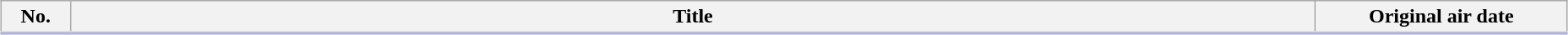<table class="wikitable"  style="width:98%; margin:auto; background:#FFF;">
<tr style="border-bottom: 3px solid #CCF;">
<th style="width:3em;">No.</th>
<th>Title</th>
<th style="width:12em;">Original air date</th>
</tr>
<tr>
</tr>
</table>
